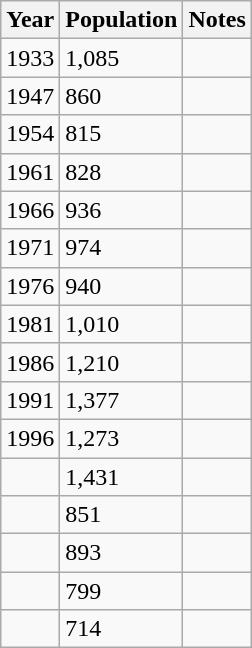<table class="wikitable">
<tr>
<th>Year</th>
<th>Population</th>
<th>Notes</th>
</tr>
<tr>
<td>1933</td>
<td>1,085</td>
<td></td>
</tr>
<tr>
<td>1947</td>
<td>860</td>
<td></td>
</tr>
<tr>
<td>1954</td>
<td>815</td>
<td></td>
</tr>
<tr>
<td>1961</td>
<td>828</td>
<td></td>
</tr>
<tr>
<td>1966</td>
<td>936</td>
<td></td>
</tr>
<tr>
<td>1971</td>
<td>974</td>
<td></td>
</tr>
<tr>
<td>1976</td>
<td>940</td>
<td></td>
</tr>
<tr>
<td>1981</td>
<td>1,010</td>
<td></td>
</tr>
<tr>
<td>1986</td>
<td>1,210</td>
<td></td>
</tr>
<tr>
<td>1991</td>
<td>1,377</td>
<td></td>
</tr>
<tr>
<td>1996</td>
<td>1,273</td>
<td></td>
</tr>
<tr>
<td></td>
<td>1,431</td>
<td></td>
</tr>
<tr>
<td></td>
<td>851</td>
<td></td>
</tr>
<tr>
<td></td>
<td>893</td>
<td></td>
</tr>
<tr>
<td></td>
<td>799</td>
<td></td>
</tr>
<tr>
<td></td>
<td>714</td>
<td></td>
</tr>
</table>
